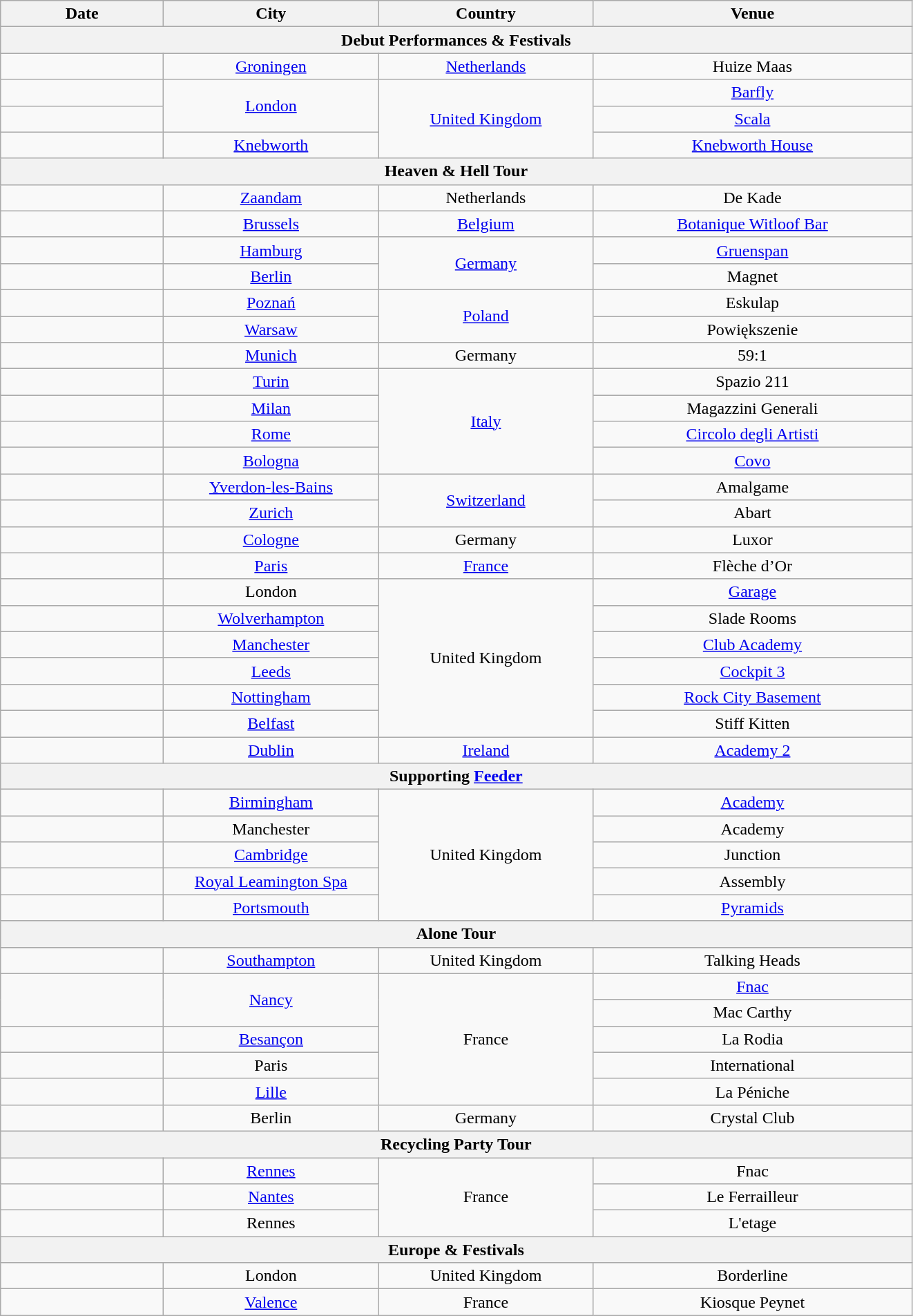<table class="wikitable" style="text-align:center;">
<tr>
<th style="width:150px;">Date</th>
<th style="width:200px;">City</th>
<th style="width:200px;">Country</th>
<th style="width:300px;">Venue</th>
</tr>
<tr>
<th colspan="4">Debut Performances & Festivals</th>
</tr>
<tr>
<td></td>
<td><a href='#'>Groningen</a></td>
<td><a href='#'>Netherlands</a></td>
<td>Huize Maas</td>
</tr>
<tr>
<td></td>
<td rowspan="2"><a href='#'>London</a></td>
<td rowspan="3"><a href='#'>United Kingdom</a></td>
<td><a href='#'>Barfly</a></td>
</tr>
<tr>
<td></td>
<td><a href='#'>Scala</a></td>
</tr>
<tr>
<td></td>
<td><a href='#'>Knebworth</a></td>
<td><a href='#'>Knebworth House</a></td>
</tr>
<tr>
<th colspan="4">Heaven & Hell Tour</th>
</tr>
<tr>
<td></td>
<td><a href='#'>Zaandam</a></td>
<td>Netherlands</td>
<td>De Kade</td>
</tr>
<tr>
<td></td>
<td><a href='#'>Brussels</a></td>
<td><a href='#'>Belgium</a></td>
<td><a href='#'>Botanique Witloof Bar</a></td>
</tr>
<tr>
<td></td>
<td><a href='#'>Hamburg</a></td>
<td rowspan="2"><a href='#'>Germany</a></td>
<td><a href='#'>Gruenspan</a></td>
</tr>
<tr>
<td></td>
<td><a href='#'>Berlin</a></td>
<td>Magnet</td>
</tr>
<tr>
<td></td>
<td><a href='#'>Poznań</a></td>
<td rowspan="2"><a href='#'>Poland</a></td>
<td>Eskulap</td>
</tr>
<tr>
<td></td>
<td><a href='#'>Warsaw</a></td>
<td>Powiększenie</td>
</tr>
<tr>
<td></td>
<td><a href='#'>Munich</a></td>
<td>Germany</td>
<td>59:1</td>
</tr>
<tr>
<td></td>
<td><a href='#'>Turin</a></td>
<td rowspan="4"><a href='#'>Italy</a></td>
<td>Spazio 211</td>
</tr>
<tr>
<td></td>
<td><a href='#'>Milan</a></td>
<td>Magazzini Generali</td>
</tr>
<tr>
<td></td>
<td><a href='#'>Rome</a></td>
<td><a href='#'>Circolo degli Artisti</a></td>
</tr>
<tr>
<td></td>
<td><a href='#'>Bologna</a></td>
<td><a href='#'>Covo</a></td>
</tr>
<tr>
<td></td>
<td><a href='#'>Yverdon-les-Bains</a></td>
<td rowspan="2"><a href='#'>Switzerland</a></td>
<td>Amalgame</td>
</tr>
<tr>
<td></td>
<td><a href='#'>Zurich</a></td>
<td>Abart</td>
</tr>
<tr>
<td></td>
<td><a href='#'>Cologne</a></td>
<td>Germany</td>
<td>Luxor</td>
</tr>
<tr>
<td></td>
<td><a href='#'>Paris</a></td>
<td><a href='#'>France</a></td>
<td>Flèche d’Or</td>
</tr>
<tr>
<td></td>
<td>London</td>
<td rowspan="6">United Kingdom</td>
<td><a href='#'>Garage</a></td>
</tr>
<tr>
<td></td>
<td><a href='#'>Wolverhampton</a></td>
<td>Slade Rooms</td>
</tr>
<tr>
<td></td>
<td><a href='#'>Manchester</a></td>
<td><a href='#'>Club Academy</a></td>
</tr>
<tr>
<td></td>
<td><a href='#'>Leeds</a></td>
<td><a href='#'>Cockpit 3</a></td>
</tr>
<tr>
<td></td>
<td><a href='#'>Nottingham</a></td>
<td><a href='#'>Rock City Basement</a></td>
</tr>
<tr>
<td></td>
<td><a href='#'>Belfast</a></td>
<td>Stiff Kitten</td>
</tr>
<tr>
<td></td>
<td><a href='#'>Dublin</a></td>
<td><a href='#'>Ireland</a></td>
<td><a href='#'>Academy 2</a></td>
</tr>
<tr>
<th colspan="4">Supporting <a href='#'>Feeder</a></th>
</tr>
<tr>
<td></td>
<td><a href='#'>Birmingham</a></td>
<td rowspan="5">United Kingdom</td>
<td><a href='#'>Academy</a></td>
</tr>
<tr>
<td></td>
<td>Manchester</td>
<td>Academy</td>
</tr>
<tr>
<td></td>
<td><a href='#'>Cambridge</a></td>
<td>Junction</td>
</tr>
<tr>
<td></td>
<td><a href='#'>Royal Leamington Spa</a></td>
<td>Assembly</td>
</tr>
<tr>
<td></td>
<td><a href='#'>Portsmouth</a></td>
<td><a href='#'>Pyramids</a></td>
</tr>
<tr>
<th colspan="4">Alone Tour</th>
</tr>
<tr>
<td></td>
<td><a href='#'>Southampton</a></td>
<td>United Kingdom</td>
<td>Talking Heads</td>
</tr>
<tr>
<td rowspan="2"></td>
<td rowspan="2"><a href='#'>Nancy</a></td>
<td rowspan="5">France</td>
<td><a href='#'>Fnac</a></td>
</tr>
<tr>
<td>Mac Carthy</td>
</tr>
<tr>
<td></td>
<td><a href='#'>Besançon</a></td>
<td>La Rodia</td>
</tr>
<tr>
<td></td>
<td>Paris</td>
<td>International</td>
</tr>
<tr>
<td></td>
<td><a href='#'>Lille</a></td>
<td>La Péniche</td>
</tr>
<tr>
<td></td>
<td>Berlin</td>
<td>Germany</td>
<td>Crystal Club</td>
</tr>
<tr>
<th colspan="4">Recycling Party Tour</th>
</tr>
<tr>
<td></td>
<td><a href='#'>Rennes</a></td>
<td rowspan="3">France</td>
<td>Fnac</td>
</tr>
<tr>
<td></td>
<td><a href='#'>Nantes</a></td>
<td>Le Ferrailleur</td>
</tr>
<tr>
<td></td>
<td>Rennes</td>
<td>L'etage</td>
</tr>
<tr>
<th colspan="4">Europe & Festivals</th>
</tr>
<tr>
<td></td>
<td>London</td>
<td>United Kingdom</td>
<td>Borderline</td>
</tr>
<tr>
<td></td>
<td><a href='#'>Valence</a></td>
<td>France</td>
<td>Kiosque Peynet</td>
</tr>
</table>
